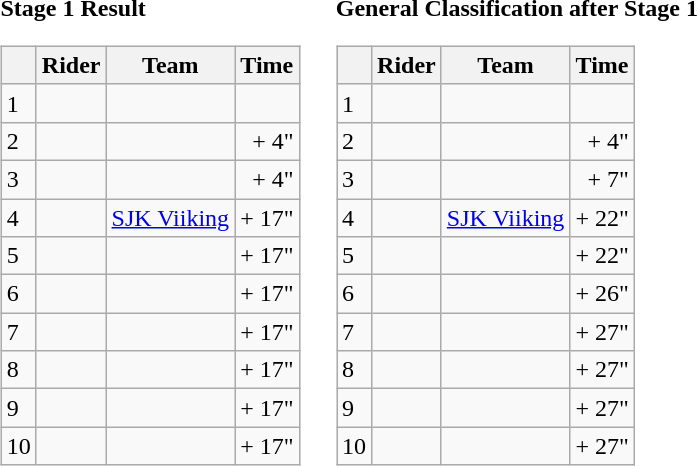<table>
<tr>
<td><strong>Stage 1 Result</strong><br><table class="wikitable">
<tr>
<th></th>
<th>Rider</th>
<th>Team</th>
<th>Time</th>
</tr>
<tr>
<td>1</td>
<td></td>
<td></td>
<td align="right"></td>
</tr>
<tr>
<td>2</td>
<td></td>
<td></td>
<td style="text-align:right;">+ 4"</td>
</tr>
<tr>
<td>3</td>
<td></td>
<td></td>
<td style="text-align:right;">+ 4"</td>
</tr>
<tr>
<td>4</td>
<td></td>
<td><a href='#'>SJK Viiking</a></td>
<td style="text-align:right;">+ 17"</td>
</tr>
<tr>
<td>5</td>
<td></td>
<td></td>
<td style="text-align:right;">+ 17"</td>
</tr>
<tr>
<td>6</td>
<td></td>
<td></td>
<td style="text-align:right;">+ 17"</td>
</tr>
<tr>
<td>7</td>
<td></td>
<td></td>
<td style="text-align:right;">+ 17"</td>
</tr>
<tr>
<td>8</td>
<td></td>
<td></td>
<td style="text-align:right;">+ 17"</td>
</tr>
<tr>
<td>9</td>
<td></td>
<td></td>
<td style="text-align:right;">+ 17"</td>
</tr>
<tr>
<td>10</td>
<td></td>
<td></td>
<td style="text-align:right;">+ 17"</td>
</tr>
</table>
</td>
<td></td>
<td><strong>General Classification after Stage 1</strong><br><table class="wikitable">
<tr>
<th></th>
<th>Rider</th>
<th>Team</th>
<th>Time</th>
</tr>
<tr>
<td>1</td>
<td> </td>
<td></td>
<td align="right"></td>
</tr>
<tr>
<td>2</td>
<td></td>
<td></td>
<td style="text-align:right;">+ 4"</td>
</tr>
<tr>
<td>3</td>
<td> </td>
<td></td>
<td style="text-align:right;">+ 7"</td>
</tr>
<tr>
<td>4</td>
<td></td>
<td><a href='#'>SJK Viiking</a></td>
<td style="text-align:right;">+ 22"</td>
</tr>
<tr>
<td>5</td>
<td></td>
<td></td>
<td style="text-align:right;">+ 22"</td>
</tr>
<tr>
<td>6</td>
<td></td>
<td></td>
<td style="text-align:right;">+ 26"</td>
</tr>
<tr>
<td>7</td>
<td></td>
<td></td>
<td style="text-align:right;">+ 27"</td>
</tr>
<tr>
<td>8</td>
<td></td>
<td></td>
<td style="text-align:right;">+ 27"</td>
</tr>
<tr>
<td>9</td>
<td></td>
<td></td>
<td style="text-align:right;">+ 27"</td>
</tr>
<tr>
<td>10</td>
<td></td>
<td></td>
<td style="text-align:right;">+ 27"</td>
</tr>
</table>
</td>
</tr>
</table>
